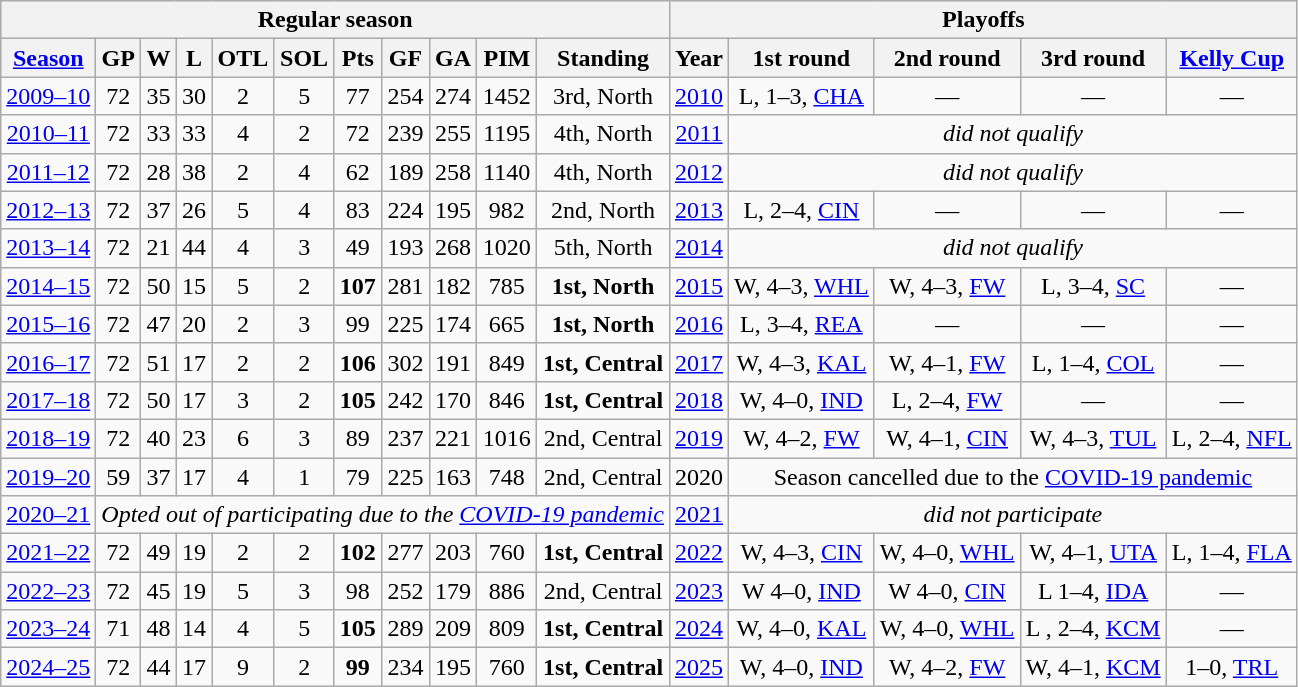<table class="wikitable" style="text-align:center">
<tr>
<th colspan=11>Regular season</th>
<th colspan=5>Playoffs</th>
</tr>
<tr>
<th><a href='#'>Season</a></th>
<th>GP</th>
<th>W</th>
<th>L</th>
<th>OTL</th>
<th>SOL</th>
<th>Pts</th>
<th>GF</th>
<th>GA</th>
<th>PIM</th>
<th>Standing</th>
<th>Year</th>
<th>1st round</th>
<th>2nd round</th>
<th>3rd round</th>
<th><a href='#'>Kelly Cup</a></th>
</tr>
<tr>
<td><a href='#'>2009–10</a></td>
<td>72</td>
<td>35</td>
<td>30</td>
<td>2</td>
<td>5</td>
<td>77</td>
<td>254</td>
<td>274</td>
<td>1452</td>
<td>3rd, North</td>
<td><a href='#'>2010</a></td>
<td>L, 1–3, <a href='#'>CHA</a></td>
<td>—</td>
<td>—</td>
<td>—</td>
</tr>
<tr>
<td><a href='#'>2010–11</a></td>
<td>72</td>
<td>33</td>
<td>33</td>
<td>4</td>
<td>2</td>
<td>72</td>
<td>239</td>
<td>255</td>
<td>1195</td>
<td>4th, North</td>
<td><a href='#'>2011</a></td>
<td colspan=4><em>did not qualify</em></td>
</tr>
<tr>
<td><a href='#'>2011–12</a></td>
<td>72</td>
<td>28</td>
<td>38</td>
<td>2</td>
<td>4</td>
<td>62</td>
<td>189</td>
<td>258</td>
<td>1140</td>
<td>4th, North</td>
<td><a href='#'>2012</a></td>
<td colspan=4><em>did not qualify</em></td>
</tr>
<tr>
<td><a href='#'>2012–13</a></td>
<td>72</td>
<td>37</td>
<td>26</td>
<td>5</td>
<td>4</td>
<td>83</td>
<td>224</td>
<td>195</td>
<td>982</td>
<td>2nd, North</td>
<td><a href='#'>2013</a></td>
<td>L, 2–4, <a href='#'>CIN</a></td>
<td>—</td>
<td>—</td>
<td>—</td>
</tr>
<tr>
<td><a href='#'>2013–14</a></td>
<td>72</td>
<td>21</td>
<td>44</td>
<td>4</td>
<td>3</td>
<td>49</td>
<td>193</td>
<td>268</td>
<td>1020</td>
<td>5th, North</td>
<td><a href='#'>2014</a></td>
<td colspan=4><em>did not qualify</em></td>
</tr>
<tr>
<td><a href='#'>2014–15</a></td>
<td>72</td>
<td>50</td>
<td>15</td>
<td>5</td>
<td>2</td>
<td><strong>107</strong></td>
<td>281</td>
<td>182</td>
<td>785</td>
<td><strong>1st, North</strong></td>
<td><a href='#'>2015</a></td>
<td>W, 4–3, <a href='#'>WHL</a></td>
<td>W, 4–3, <a href='#'>FW</a></td>
<td>L, 3–4, <a href='#'>SC</a></td>
<td>—</td>
</tr>
<tr>
<td><a href='#'>2015–16</a></td>
<td>72</td>
<td>47</td>
<td>20</td>
<td>2</td>
<td>3</td>
<td>99</td>
<td>225</td>
<td>174</td>
<td>665</td>
<td><strong>1st, North</strong></td>
<td><a href='#'>2016</a></td>
<td>L, 3–4, <a href='#'>REA</a></td>
<td>—</td>
<td>—</td>
<td>—</td>
</tr>
<tr>
<td><a href='#'>2016–17</a></td>
<td>72</td>
<td>51</td>
<td>17</td>
<td>2</td>
<td>2</td>
<td><strong>106</strong></td>
<td>302</td>
<td>191</td>
<td>849</td>
<td><strong>1st, Central</strong></td>
<td><a href='#'>2017</a></td>
<td>W, 4–3, <a href='#'>KAL</a></td>
<td>W, 4–1, <a href='#'>FW</a></td>
<td>L, 1–4, <a href='#'>COL</a></td>
<td>—</td>
</tr>
<tr>
<td><a href='#'>2017–18</a></td>
<td>72</td>
<td>50</td>
<td>17</td>
<td>3</td>
<td>2</td>
<td><strong>105</strong></td>
<td>242</td>
<td>170</td>
<td>846</td>
<td><strong>1st, Central</strong></td>
<td><a href='#'>2018</a></td>
<td>W, 4–0, <a href='#'>IND</a></td>
<td>L, 2–4, <a href='#'>FW</a></td>
<td>—</td>
<td>—</td>
</tr>
<tr>
<td><a href='#'>2018–19</a></td>
<td>72</td>
<td>40</td>
<td>23</td>
<td>6</td>
<td>3</td>
<td>89</td>
<td>237</td>
<td>221</td>
<td>1016</td>
<td>2nd, Central</td>
<td><a href='#'>2019</a></td>
<td>W, 4–2, <a href='#'>FW</a></td>
<td>W, 4–1, <a href='#'>CIN</a></td>
<td>W, 4–3, <a href='#'>TUL</a></td>
<td>L, 2–4, <a href='#'>NFL</a></td>
</tr>
<tr>
<td><a href='#'>2019–20</a></td>
<td>59</td>
<td>37</td>
<td>17</td>
<td>4</td>
<td>1</td>
<td>79</td>
<td>225</td>
<td>163</td>
<td>748</td>
<td>2nd, Central</td>
<td>2020</td>
<td colspan=4>Season cancelled due to the <a href='#'>COVID-19 pandemic</a></td>
</tr>
<tr>
<td><a href='#'>2020–21</a></td>
<td colspan=10><em>Opted out of participating due to the <a href='#'>COVID-19 pandemic</a></em></td>
<td><a href='#'>2021</a></td>
<td colspan=4><em>did not participate</em></td>
</tr>
<tr>
<td><a href='#'>2021–22</a></td>
<td>72</td>
<td>49</td>
<td>19</td>
<td>2</td>
<td>2</td>
<td><strong>102</strong></td>
<td>277</td>
<td>203</td>
<td>760</td>
<td><strong>1st, Central</strong></td>
<td><a href='#'>2022</a></td>
<td>W, 4–3, <a href='#'>CIN</a></td>
<td>W, 4–0, <a href='#'>WHL</a></td>
<td>W, 4–1, <a href='#'>UTA</a></td>
<td>L, 1–4, <a href='#'>FLA</a></td>
</tr>
<tr>
<td><a href='#'>2022–23</a></td>
<td>72</td>
<td>45</td>
<td>19</td>
<td>5</td>
<td>3</td>
<td>98</td>
<td>252</td>
<td>179</td>
<td>886</td>
<td>2nd, Central</td>
<td><a href='#'>2023</a></td>
<td>W 4–0, <a href='#'>IND</a></td>
<td>W 4–0, <a href='#'>CIN</a></td>
<td>L 1–4, <a href='#'>IDA</a></td>
<td>—</td>
</tr>
<tr>
<td><a href='#'>2023–24</a></td>
<td>71</td>
<td>48</td>
<td>14</td>
<td>4</td>
<td>5</td>
<td><strong>105</strong></td>
<td>289</td>
<td>209</td>
<td>809</td>
<td><strong>1st, Central</strong></td>
<td><a href='#'>2024</a></td>
<td>W, 4–0, <a href='#'>KAL</a></td>
<td>W, 4–0, <a href='#'>WHL</a></td>
<td>L , 2–4, <a href='#'>KCM</a></td>
<td>—</td>
</tr>
<tr>
<td><a href='#'>2024–25</a></td>
<td>72</td>
<td>44</td>
<td>17</td>
<td>9</td>
<td>2</td>
<td><strong>99</strong></td>
<td>234</td>
<td>195</td>
<td>760</td>
<td><strong>1st, Central</strong></td>
<td><a href='#'>2025</a></td>
<td>W, 4–0, <a href='#'>IND</a></td>
<td>W, 4–2, <a href='#'>FW</a></td>
<td>W, 4–1, <a href='#'>KCM</a></td>
<td>1–0, <a href='#'>TRL</a></td>
</tr>
</table>
